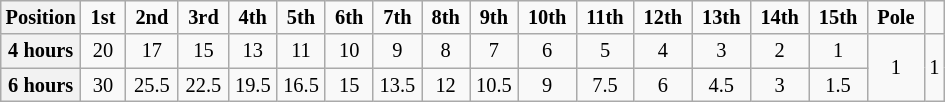<table class="wikitable" style="font-size:85%; text-align:center">
<tr>
<th>Position</th>
<td> <strong>1st</strong> </td>
<td> <strong>2nd</strong> </td>
<td> <strong>3rd</strong> </td>
<td> <strong>4th</strong> </td>
<td> <strong>5th</strong> </td>
<td> <strong>6th</strong> </td>
<td> <strong>7th</strong> </td>
<td> <strong>8th</strong> </td>
<td> <strong>9th</strong> </td>
<td> <strong>10th</strong> </td>
<td> <strong>11th</strong> </td>
<td> <strong>12th</strong> </td>
<td> <strong>13th</strong> </td>
<td> <strong>14th</strong> </td>
<td> <strong>15th</strong> </td>
<td> <strong>Pole</strong> </td>
<td> <strong></strong> </td>
</tr>
<tr>
<th>4 hours</th>
<td>20</td>
<td>17</td>
<td>15</td>
<td>13</td>
<td>11</td>
<td>10</td>
<td>9</td>
<td>8</td>
<td>7</td>
<td>6</td>
<td>5</td>
<td>4</td>
<td>3</td>
<td>2</td>
<td>1</td>
<td rowspan=2>1</td>
<td rowspan=2>1</td>
</tr>
<tr>
<th>6 hours</th>
<td>30</td>
<td>25.5</td>
<td>22.5</td>
<td>19.5</td>
<td>16.5</td>
<td>15</td>
<td>13.5</td>
<td>12</td>
<td>10.5</td>
<td>9</td>
<td>7.5</td>
<td>6</td>
<td>4.5</td>
<td>3</td>
<td>1.5</td>
</tr>
</table>
